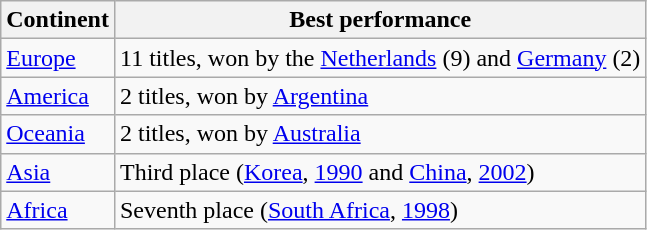<table class=wikitable>
<tr>
<th>Continent</th>
<th>Best performance</th>
</tr>
<tr>
<td><a href='#'>Europe</a></td>
<td>11 titles, won by the <a href='#'>Netherlands</a> (9) and <a href='#'>Germany</a> (2)</td>
</tr>
<tr>
<td><a href='#'>America</a></td>
<td>2 titles, won by <a href='#'>Argentina</a></td>
</tr>
<tr>
<td><a href='#'>Oceania</a></td>
<td>2 titles, won by <a href='#'>Australia</a></td>
</tr>
<tr>
<td><a href='#'>Asia</a></td>
<td>Third place (<a href='#'>Korea</a>, <a href='#'>1990</a> and <a href='#'>China</a>, <a href='#'>2002</a>)</td>
</tr>
<tr>
<td><a href='#'>Africa</a></td>
<td>Seventh place (<a href='#'>South Africa</a>, <a href='#'>1998</a>)</td>
</tr>
</table>
